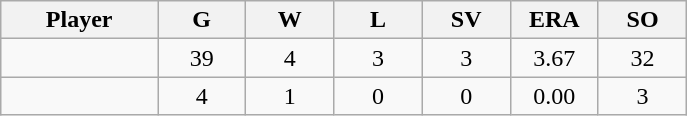<table class="wikitable sortable">
<tr>
<th bgcolor="#DDDDFF" width="16%">Player</th>
<th bgcolor="#DDDDFF" width="9%">G</th>
<th bgcolor="#DDDDFF" width="9%">W</th>
<th bgcolor="#DDDDFF" width="9%">L</th>
<th bgcolor="#DDDDFF" width="9%">SV</th>
<th bgcolor="#DDDDFF" width="9%">ERA</th>
<th bgcolor="#DDDDFF" width="9%">SO</th>
</tr>
<tr align="center">
<td></td>
<td>39</td>
<td>4</td>
<td>3</td>
<td>3</td>
<td>3.67</td>
<td>32</td>
</tr>
<tr align="center">
<td></td>
<td>4</td>
<td>1</td>
<td>0</td>
<td>0</td>
<td>0.00</td>
<td>3</td>
</tr>
</table>
